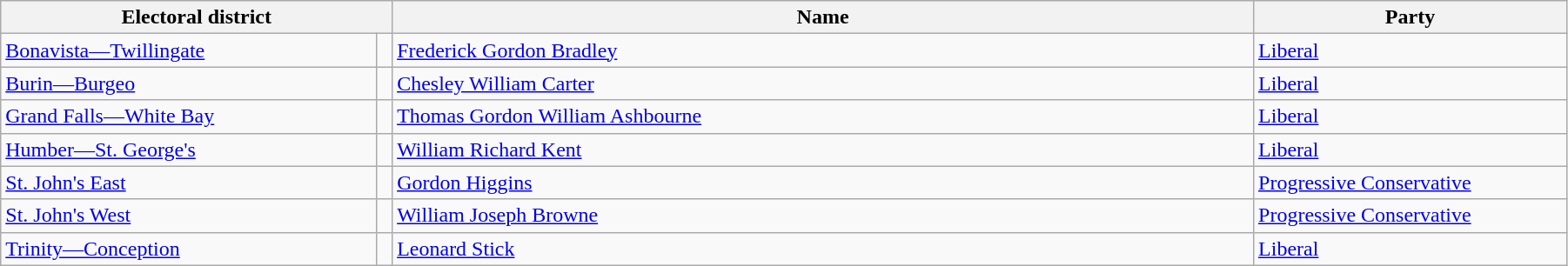<table class="wikitable" width=95%>
<tr>
<th colspan=2 width=25%>Electoral district</th>
<th>Name</th>
<th width=20%>Party</th>
</tr>
<tr>
<td width=24%><a href='#'>Bonavista—Twillingate</a></td>
<td></td>
<td><a href='#'>Frederick Gordon Bradley</a></td>
<td><a href='#'>Liberal</a></td>
</tr>
<tr>
<td><a href='#'>Burin—Burgeo</a></td>
<td></td>
<td><a href='#'>Chesley William Carter</a></td>
<td><a href='#'>Liberal</a></td>
</tr>
<tr>
<td><a href='#'>Grand Falls—White Bay</a></td>
<td></td>
<td><a href='#'>Thomas Gordon William Ashbourne</a></td>
<td><a href='#'>Liberal</a></td>
</tr>
<tr>
<td><a href='#'>Humber—St. George's</a></td>
<td></td>
<td><a href='#'>William Richard Kent</a></td>
<td><a href='#'>Liberal</a></td>
</tr>
<tr>
<td><a href='#'>St. John's East</a></td>
<td></td>
<td><a href='#'>Gordon Higgins</a></td>
<td><a href='#'>Progressive Conservative</a></td>
</tr>
<tr>
<td><a href='#'>St. John's West</a></td>
<td></td>
<td><a href='#'>William Joseph Browne</a></td>
<td><a href='#'>Progressive Conservative</a></td>
</tr>
<tr>
<td><a href='#'>Trinity—Conception</a></td>
<td></td>
<td><a href='#'>Leonard Stick</a></td>
<td><a href='#'>Liberal</a></td>
</tr>
</table>
